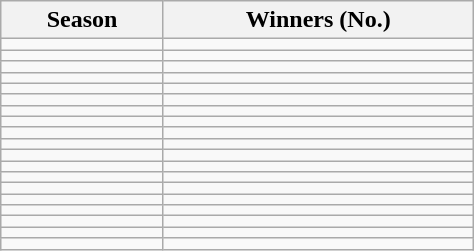<table class=wikitable style=width:25%>
<tr>
<th>Season</th>
<th>Winners (No.)</th>
</tr>
<tr>
<td></td>
<td></td>
</tr>
<tr>
<td></td>
<td></td>
</tr>
<tr>
<td></td>
<td></td>
</tr>
<tr>
<td></td>
<td></td>
</tr>
<tr>
<td></td>
<td></td>
</tr>
<tr>
<td></td>
<td></td>
</tr>
<tr>
<td></td>
<td></td>
</tr>
<tr>
<td></td>
<td></td>
</tr>
<tr>
<td></td>
<td></td>
</tr>
<tr>
<td></td>
<td></td>
</tr>
<tr>
<td></td>
<td></td>
</tr>
<tr>
<td></td>
<td></td>
</tr>
<tr>
<td></td>
<td></td>
</tr>
<tr>
<td></td>
<td></td>
</tr>
<tr>
<td></td>
<td></td>
</tr>
<tr>
<td></td>
<td><strong></strong></td>
</tr>
<tr>
<td></td>
<td></td>
</tr>
<tr>
<td></td>
<td></td>
</tr>
<tr>
<td></td>
<td></td>
</tr>
</table>
